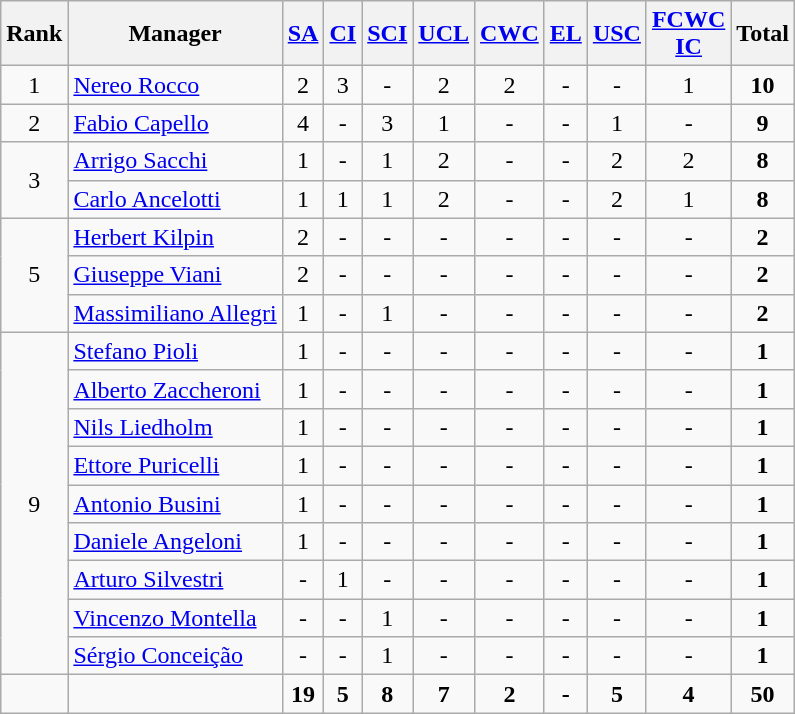<table class="wikitable sortable">
<tr>
<th>Rank</th>
<th>Manager</th>
<th style= class="sortable"><a href='#'>SA</a></th>
<th style=" class="sortable"><a href='#'>CI</a></th>
<th style=" class="sortable"><a href='#'>SCI</a></th>
<th style= class="sortable"><a href='#'>UCL</a></th>
<th style= class="sortable"><a href='#'>CWC</a></th>
<th style= class="sortable"><a href='#'>EL</a></th>
<th style="" class="sortable"><a href='#'>USC</a></th>
<th style="" class="sortable"><a href='#'>FCWC</a> <br> <a href='#'>IC</a></th>
<th>Total</th>
</tr>
<tr>
<td align=center>1</td>
<td> <a href='#'>Nereo Rocco</a></td>
<td align=center>2</td>
<td align=center>3</td>
<td align=center>-</td>
<td align=center>2</td>
<td align=center>2</td>
<td align=center>-</td>
<td align=center>-</td>
<td align=center>1</td>
<td align=center><strong>10</strong></td>
</tr>
<tr>
<td align=center>2</td>
<td> <a href='#'>Fabio Capello</a></td>
<td align=center>4</td>
<td align=center>-</td>
<td align=center>3</td>
<td align=center>1</td>
<td align=center>-</td>
<td align=center>-</td>
<td align=center>1</td>
<td align=center>-</td>
<td align=center><strong>9</strong></td>
</tr>
<tr>
<td rowspan=2 align=center>3</td>
<td> <a href='#'>Arrigo Sacchi</a></td>
<td align=center>1</td>
<td align=center>-</td>
<td align=center>1</td>
<td align=center>2</td>
<td align=center>-</td>
<td align=center>-</td>
<td align=center>2</td>
<td align=center>2</td>
<td align=center><strong>8</strong></td>
</tr>
<tr>
<td> <a href='#'>Carlo Ancelotti</a></td>
<td align=center>1</td>
<td align=center>1</td>
<td align=center>1</td>
<td align=center>2</td>
<td align=center>-</td>
<td align=center>-</td>
<td align=center>2</td>
<td align=center>1</td>
<td align=center><strong>8</strong></td>
</tr>
<tr>
<td rowspan=3 align=center>5</td>
<td> <a href='#'>Herbert Kilpin</a></td>
<td align=center>2</td>
<td align=center>-</td>
<td align=center>-</td>
<td align=center>-</td>
<td align=center>-</td>
<td align=center>-</td>
<td align=center>-</td>
<td align=center>-</td>
<td align=center><strong>2</strong></td>
</tr>
<tr>
<td> <a href='#'>Giuseppe Viani</a></td>
<td align=center>2</td>
<td align=center>-</td>
<td align=center>-</td>
<td align=center>-</td>
<td align=center>-</td>
<td align=center>-</td>
<td align=center>-</td>
<td align=center>-</td>
<td align=center><strong>2</strong></td>
</tr>
<tr>
<td> <a href='#'>Massimiliano Allegri</a></td>
<td align=center>1</td>
<td align=center>-</td>
<td align=center>1</td>
<td align=center>-</td>
<td align=center>-</td>
<td align=center>-</td>
<td align=center>-</td>
<td align=center>-</td>
<td align=center><strong>2</strong></td>
</tr>
<tr>
<td rowspan=9 align=center>9</td>
<td> <a href='#'>Stefano Pioli</a></td>
<td align=center>1</td>
<td align=center>-</td>
<td align=center>-</td>
<td align=center>-</td>
<td align=center>-</td>
<td align=center>-</td>
<td align=center>-</td>
<td align=center>-</td>
<td align=center><strong>1</strong></td>
</tr>
<tr>
<td> <a href='#'>Alberto Zaccheroni</a></td>
<td align=center>1</td>
<td align=center>-</td>
<td align=center>-</td>
<td align=center>-</td>
<td align=center>-</td>
<td align=center>-</td>
<td align=center>-</td>
<td align=center>-</td>
<td align=center><strong>1</strong></td>
</tr>
<tr>
<td> <a href='#'>Nils Liedholm</a></td>
<td align=center>1</td>
<td align=center>-</td>
<td align=center>-</td>
<td align=center>-</td>
<td align=center>-</td>
<td align=center>-</td>
<td align=center>-</td>
<td align=center>-</td>
<td align=center><strong>1</strong></td>
</tr>
<tr>
<td> <a href='#'>Ettore Puricelli</a></td>
<td align=center>1</td>
<td align=center>-</td>
<td align=center>-</td>
<td align=center>-</td>
<td align=center>-</td>
<td align=center>-</td>
<td align=center>-</td>
<td align=center>-</td>
<td align=center><strong>1</strong></td>
</tr>
<tr>
<td> <a href='#'>Antonio Busini</a></td>
<td align=center>1</td>
<td align=center>-</td>
<td align=center>-</td>
<td align=center>-</td>
<td align=center>-</td>
<td align=center>-</td>
<td align=center>-</td>
<td align=center>-</td>
<td align=center><strong>1</strong></td>
</tr>
<tr>
<td> <a href='#'>Daniele Angeloni</a></td>
<td align=center>1</td>
<td align=center>-</td>
<td align=center>-</td>
<td align=center>-</td>
<td align=center>-</td>
<td align=center>-</td>
<td align=center>-</td>
<td align=center>-</td>
<td align=center><strong>1</strong></td>
</tr>
<tr>
<td> <a href='#'>Arturo Silvestri</a></td>
<td align=center>-</td>
<td align=center>1</td>
<td align=center>-</td>
<td align=center>-</td>
<td align=center>-</td>
<td align=center>-</td>
<td align=center>-</td>
<td align=center>-</td>
<td align=center><strong>1</strong></td>
</tr>
<tr>
<td> <a href='#'>Vincenzo Montella</a></td>
<td align=center>-</td>
<td align=center>-</td>
<td align=center>1</td>
<td align=center>-</td>
<td align=center>-</td>
<td align=center>-</td>
<td align=center>-</td>
<td align=center>-</td>
<td align=center><strong>1</strong></td>
</tr>
<tr>
<td> <a href='#'>Sérgio Conceição</a></td>
<td align=center>-</td>
<td align=center>-</td>
<td align=center>1</td>
<td align=center>-</td>
<td align=center>-</td>
<td align=center>-</td>
<td align=center>-</td>
<td align=center>-</td>
<td align=center><strong>1</strong></td>
</tr>
<tr>
<td align="center"></td>
<td></td>
<td align="center"><strong>19</strong></td>
<td align="center"><strong>5</strong></td>
<td align="center"><strong>8</strong></td>
<td align="center"><strong>7</strong></td>
<td align="center"><strong>2</strong></td>
<td align="center"><strong>-</strong></td>
<td align="center"><strong>5</strong></td>
<td align="center"><strong>4</strong></td>
<td align="center"><strong>50</strong></td>
</tr>
</table>
